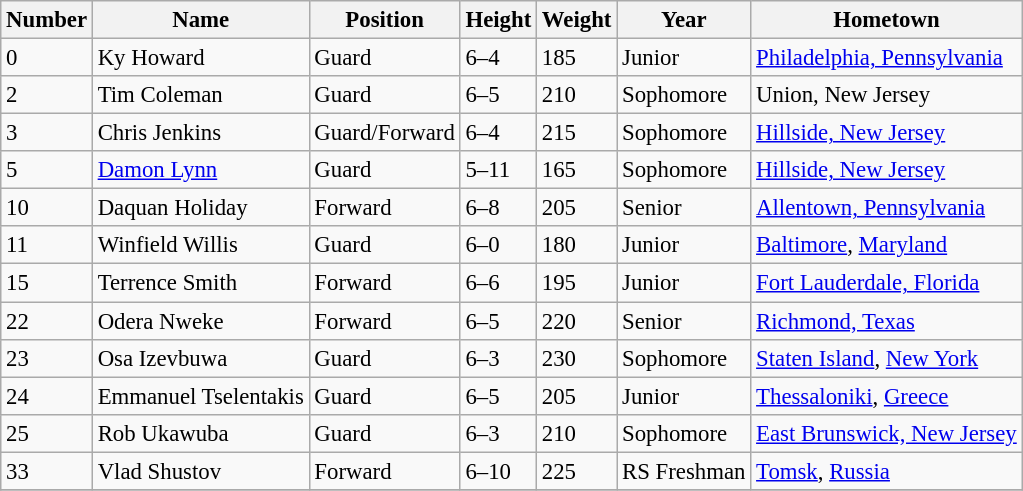<table class="wikitable" style="font-size: 95%;">
<tr>
<th>Number</th>
<th>Name</th>
<th>Position</th>
<th>Height</th>
<th>Weight</th>
<th>Year</th>
<th>Hometown</th>
</tr>
<tr>
<td>0</td>
<td>Ky Howard</td>
<td>Guard</td>
<td>6–4</td>
<td>185</td>
<td>Junior</td>
<td><a href='#'>Philadelphia, Pennsylvania</a></td>
</tr>
<tr>
<td>2</td>
<td>Tim Coleman</td>
<td>Guard</td>
<td>6–5</td>
<td>210</td>
<td>Sophomore</td>
<td>Union, New Jersey</td>
</tr>
<tr>
<td>3</td>
<td>Chris Jenkins</td>
<td>Guard/Forward</td>
<td>6–4</td>
<td>215</td>
<td>Sophomore</td>
<td><a href='#'>Hillside, New Jersey</a></td>
</tr>
<tr>
<td>5</td>
<td><a href='#'>Damon Lynn</a></td>
<td>Guard</td>
<td>5–11</td>
<td>165</td>
<td>Sophomore</td>
<td><a href='#'>Hillside, New Jersey</a></td>
</tr>
<tr>
<td>10</td>
<td>Daquan Holiday</td>
<td>Forward</td>
<td>6–8</td>
<td>205</td>
<td>Senior</td>
<td><a href='#'>Allentown, Pennsylvania</a></td>
</tr>
<tr>
<td>11</td>
<td>Winfield Willis</td>
<td>Guard</td>
<td>6–0</td>
<td>180</td>
<td>Junior</td>
<td><a href='#'>Baltimore</a>, <a href='#'>Maryland</a></td>
</tr>
<tr>
<td>15</td>
<td>Terrence Smith</td>
<td>Forward</td>
<td>6–6</td>
<td>195</td>
<td>Junior</td>
<td><a href='#'>Fort Lauderdale, Florida</a></td>
</tr>
<tr>
<td>22</td>
<td>Odera Nweke</td>
<td>Forward</td>
<td>6–5</td>
<td>220</td>
<td>Senior</td>
<td><a href='#'>Richmond, Texas</a></td>
</tr>
<tr>
<td>23</td>
<td>Osa Izevbuwa</td>
<td>Guard</td>
<td>6–3</td>
<td>230</td>
<td>Sophomore</td>
<td><a href='#'>Staten Island</a>, <a href='#'>New York</a></td>
</tr>
<tr>
<td>24</td>
<td>Emmanuel Tselentakis</td>
<td>Guard</td>
<td>6–5</td>
<td>205</td>
<td>Junior</td>
<td><a href='#'>Thessaloniki</a>, <a href='#'>Greece</a></td>
</tr>
<tr>
<td>25</td>
<td>Rob Ukawuba</td>
<td>Guard</td>
<td>6–3</td>
<td>210</td>
<td>Sophomore</td>
<td><a href='#'>East Brunswick, New Jersey</a></td>
</tr>
<tr>
<td>33</td>
<td>Vlad Shustov</td>
<td>Forward</td>
<td>6–10</td>
<td>225</td>
<td>RS Freshman</td>
<td><a href='#'>Tomsk</a>, <a href='#'>Russia</a></td>
</tr>
<tr>
</tr>
</table>
